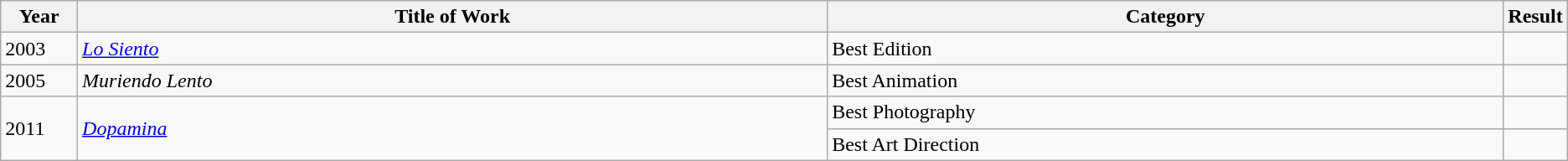<table class="wikitable" style="table-layout: fixed;">
<tr>
<th style="width:5%;">Year</th>
<th style="width:50%;">Title of Work</th>
<th style="width:50%;">Category</th>
<th style="width:10%;">Result</th>
</tr>
<tr>
<td>2003</td>
<td><em><a href='#'>Lo Siento</a></em></td>
<td>Best Edition</td>
<td></td>
</tr>
<tr>
<td>2005</td>
<td><em>Muriendo Lento</em></td>
<td>Best Animation</td>
<td></td>
</tr>
<tr>
<td rowspan=2>2011</td>
<td rowspan=2><em><a href='#'>Dopamina</a></em></td>
<td>Best Photography</td>
<td></td>
</tr>
<tr>
<td>Best Art Direction</td>
<td></td>
</tr>
</table>
